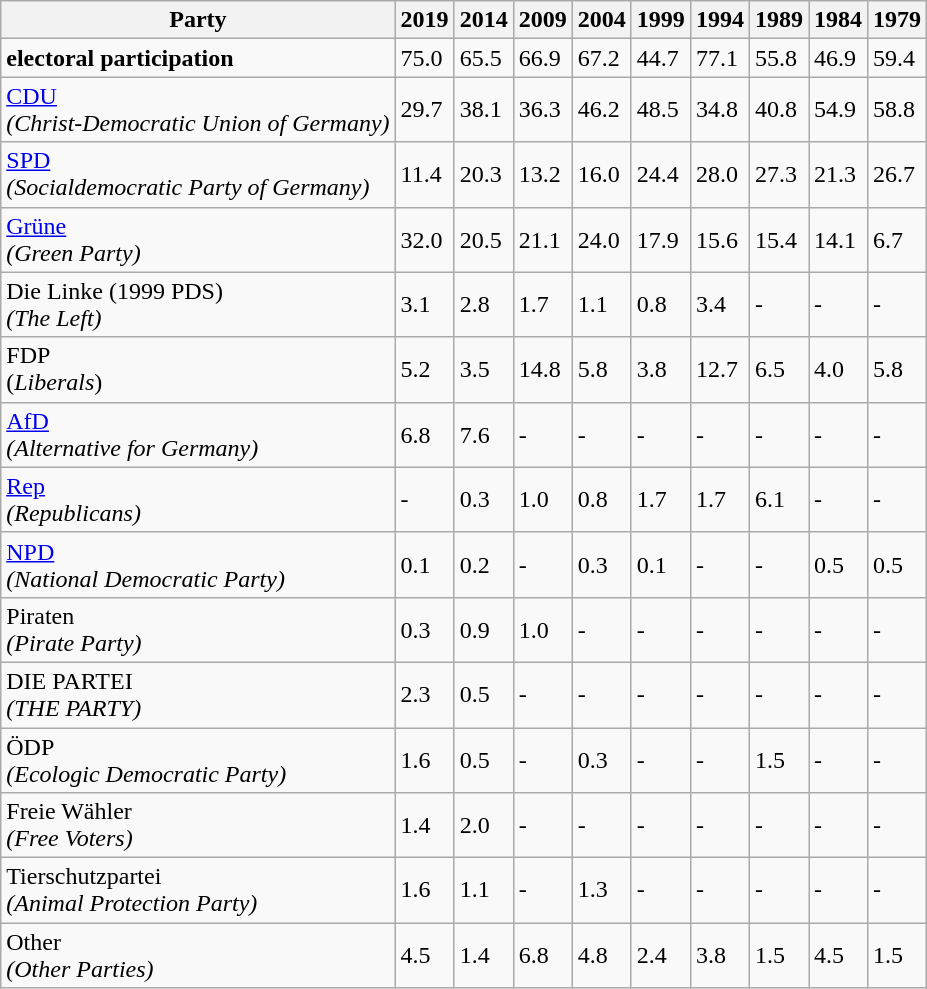<table class="wikitable sortable">
<tr>
<th>Party</th>
<th>2019</th>
<th>2014</th>
<th>2009</th>
<th>2004</th>
<th>1999</th>
<th>1994</th>
<th>1989</th>
<th>1984</th>
<th>1979</th>
</tr>
<tr>
<td><strong>electoral participation</strong></td>
<td>75.0</td>
<td>65.5</td>
<td>66.9</td>
<td>67.2</td>
<td>44.7</td>
<td>77.1</td>
<td>55.8</td>
<td>46.9</td>
<td>59.4</td>
</tr>
<tr>
<td><a href='#'>CDU</a><br><em>(Christ-Democratic Union of Germany)</em></td>
<td>29.7</td>
<td>38.1</td>
<td>36.3</td>
<td>46.2</td>
<td>48.5</td>
<td>34.8</td>
<td>40.8</td>
<td>54.9</td>
<td>58.8</td>
</tr>
<tr>
<td><a href='#'>SPD</a><br><em>(Socialdemocratic Party of Germany)</em></td>
<td>11.4</td>
<td>20.3</td>
<td>13.2</td>
<td>16.0</td>
<td>24.4</td>
<td>28.0</td>
<td>27.3</td>
<td>21.3</td>
<td>26.7</td>
</tr>
<tr>
<td><a href='#'>Grüne</a><br><em>(Green Party)</em></td>
<td>32.0</td>
<td>20.5</td>
<td>21.1</td>
<td>24.0</td>
<td>17.9</td>
<td>15.6</td>
<td>15.4</td>
<td>14.1</td>
<td>6.7</td>
</tr>
<tr>
<td>Die Linke (1999 PDS)<br><em>(The Left)</em></td>
<td>3.1</td>
<td>2.8</td>
<td>1.7</td>
<td>1.1</td>
<td>0.8</td>
<td>3.4</td>
<td>-</td>
<td>-</td>
<td>-</td>
</tr>
<tr>
<td>FDP<br>(<em>Liberals</em>)</td>
<td>5.2</td>
<td>3.5</td>
<td>14.8</td>
<td>5.8</td>
<td>3.8</td>
<td>12.7</td>
<td>6.5</td>
<td>4.0</td>
<td>5.8</td>
</tr>
<tr>
<td><a href='#'>AfD</a><br><em>(Alternative for Germany)</em></td>
<td>6.8</td>
<td>7.6</td>
<td>-</td>
<td>-</td>
<td>-</td>
<td>-</td>
<td>-</td>
<td>-</td>
<td>-</td>
</tr>
<tr>
<td><a href='#'>Rep</a><br><em>(Republicans)</em></td>
<td>-</td>
<td>0.3</td>
<td>1.0</td>
<td>0.8</td>
<td>1.7</td>
<td>1.7</td>
<td>6.1</td>
<td>-</td>
<td>-</td>
</tr>
<tr>
<td><a href='#'>NPD</a><br><em>(National Democratic Party)</em></td>
<td>0.1</td>
<td>0.2</td>
<td>-</td>
<td>0.3</td>
<td>0.1</td>
<td>-</td>
<td>-</td>
<td>0.5</td>
<td>0.5</td>
</tr>
<tr>
<td>Piraten<br><em>(Pirate Party)</em></td>
<td>0.3</td>
<td>0.9</td>
<td>1.0</td>
<td>-</td>
<td>-</td>
<td>-</td>
<td>-</td>
<td>-</td>
<td>-</td>
</tr>
<tr>
<td>DIE PARTEI<br><em>(THE PARTY)</em></td>
<td>2.3</td>
<td>0.5</td>
<td>-</td>
<td>-</td>
<td>-</td>
<td>-</td>
<td>-</td>
<td>-</td>
<td>-</td>
</tr>
<tr>
<td>ÖDP<br><em>(Ecologic Democratic Party)</em></td>
<td>1.6</td>
<td>0.5</td>
<td>-</td>
<td>0.3</td>
<td>-</td>
<td>-</td>
<td>1.5</td>
<td>-</td>
<td>-</td>
</tr>
<tr>
<td>Freie Wähler<br><em>(Free Voters)</em></td>
<td>1.4</td>
<td>2.0</td>
<td>-</td>
<td>-</td>
<td>-</td>
<td>-</td>
<td>-</td>
<td>-</td>
<td>-</td>
</tr>
<tr>
<td>Tierschutzpartei<br><em>(Animal Protection Party)</em></td>
<td>1.6</td>
<td>1.1</td>
<td>-</td>
<td>1.3</td>
<td>-</td>
<td>-</td>
<td>-</td>
<td>-</td>
<td>-</td>
</tr>
<tr>
<td>Other<br><em>(Other Parties)</em></td>
<td>4.5</td>
<td>1.4</td>
<td>6.8</td>
<td>4.8</td>
<td>2.4</td>
<td>3.8</td>
<td>1.5</td>
<td>4.5</td>
<td>1.5</td>
</tr>
</table>
